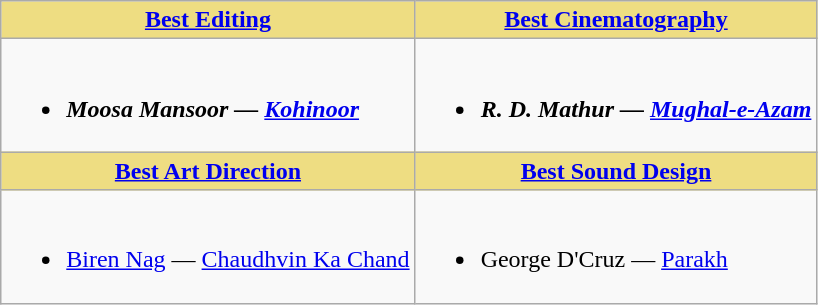<table class="wikitable">
<tr>
<th style="background:#EEDD82;"><a href='#'>Best Editing</a></th>
<th style="background:#EEDD82;"><a href='#'>Best Cinematography</a></th>
</tr>
<tr>
<td><br><ul><li><strong><em>Moosa Mansoor — <a href='#'>Kohinoor</a></em></strong></li></ul></td>
<td><br><ul><li><strong><em>R. D. Mathur — <a href='#'>Mughal-e-Azam</a><em> <strong></li></ul></td>
</tr>
<tr>
<th style="background:#EEDD82;"><a href='#'>Best Art Direction</a></th>
<th style="background:#EEDD82;"><a href='#'>Best Sound Design</a></th>
</tr>
<tr>
<td><br><ul><li></em></strong><a href='#'>Biren Nag</a> — <a href='#'>Chaudhvin Ka Chand</a><strong><em></li></ul></td>
<td><br><ul><li></em></strong>George D'Cruz — <a href='#'>Parakh</a><strong><em></li></ul></td>
</tr>
</table>
